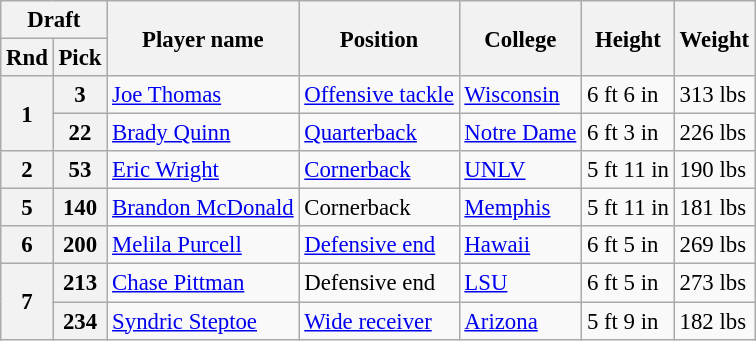<table class="wikitable" style="font-size: 95%;">
<tr>
<th colspan="2">Draft</th>
<th rowspan="2">Player name</th>
<th rowspan="2">Position</th>
<th rowspan="2">College</th>
<th rowspan="2">Height</th>
<th rowspan="2">Weight</th>
</tr>
<tr>
<th>Rnd</th>
<th>Pick</th>
</tr>
<tr>
<th rowspan="2">1</th>
<th>3</th>
<td><a href='#'>Joe Thomas</a></td>
<td><a href='#'>Offensive tackle</a></td>
<td><a href='#'>Wisconsin</a></td>
<td>6 ft 6 in</td>
<td>313 lbs</td>
</tr>
<tr>
<th>22</th>
<td><a href='#'>Brady Quinn</a></td>
<td><a href='#'>Quarterback</a></td>
<td><a href='#'>Notre Dame</a></td>
<td>6 ft 3 in</td>
<td>226 lbs</td>
</tr>
<tr>
<th>2</th>
<th>53</th>
<td><a href='#'>Eric Wright</a></td>
<td><a href='#'>Cornerback</a></td>
<td><a href='#'>UNLV</a></td>
<td>5 ft 11 in</td>
<td>190 lbs</td>
</tr>
<tr>
<th>5</th>
<th>140</th>
<td><a href='#'>Brandon McDonald</a></td>
<td>Cornerback</td>
<td><a href='#'>Memphis</a></td>
<td>5 ft 11 in</td>
<td>181 lbs</td>
</tr>
<tr>
<th>6</th>
<th>200</th>
<td><a href='#'>Melila Purcell</a></td>
<td><a href='#'>Defensive end</a></td>
<td><a href='#'>Hawaii</a></td>
<td>6 ft 5 in</td>
<td>269 lbs</td>
</tr>
<tr>
<th rowspan="2">7</th>
<th>213</th>
<td><a href='#'>Chase Pittman</a></td>
<td>Defensive end</td>
<td><a href='#'>LSU</a></td>
<td>6 ft 5 in</td>
<td>273 lbs</td>
</tr>
<tr>
<th>234</th>
<td><a href='#'>Syndric Steptoe</a></td>
<td><a href='#'>Wide receiver</a></td>
<td><a href='#'>Arizona</a></td>
<td>5 ft 9 in</td>
<td>182 lbs</td>
</tr>
</table>
